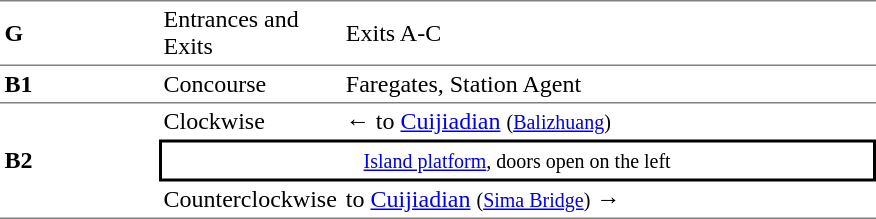<table cellspacing=0 cellpadding=3>
<tr>
<td style="border-top:solid 1px gray;border-bottom:solid 1px gray;" width=100><strong>G</strong></td>
<td style="border-top:solid 1px gray;border-bottom:solid 1px gray;" width=100>Entrances and Exits</td>
<td style="border-top:solid 1px gray;border-bottom:solid 1px gray;" width=350>Exits A-C</td>
</tr>
<tr>
<td style="border-top:solid 0px gray;border-bottom:solid 1px gray;" width=100><strong>B1</strong></td>
<td style="border-top:solid 0px gray;border-bottom:solid 1px gray;" width=100>Concourse</td>
<td style="border-top:solid 0px gray;border-bottom:solid 1px gray;" width=350>Faregates, Station Agent</td>
</tr>
<tr>
<td style="border-bottom:solid 1px gray;" rowspan=3><strong>B2</strong></td>
<td>Clockwise</td>
<td>←  to <a href='#'>Cuijiadian</a> <small>(<a href='#'>Balizhuang</a>)</small></td>
</tr>
<tr>
<td style="border-right:solid 2px black;border-left:solid 2px black;border-top:solid 2px black;border-bottom:solid 2px black;text-align:center;" colspan=2><small><a href='#'>Island platform</a>, doors open on the left</small></td>
</tr>
<tr>
<td style="border-bottom:solid 1px gray;">Counterclockwise</td>
<td style="border-bottom:solid 1px gray;">  to <a href='#'>Cuijiadian</a> <small>(<a href='#'>Sima Bridge</a>)</small> →</td>
</tr>
</table>
